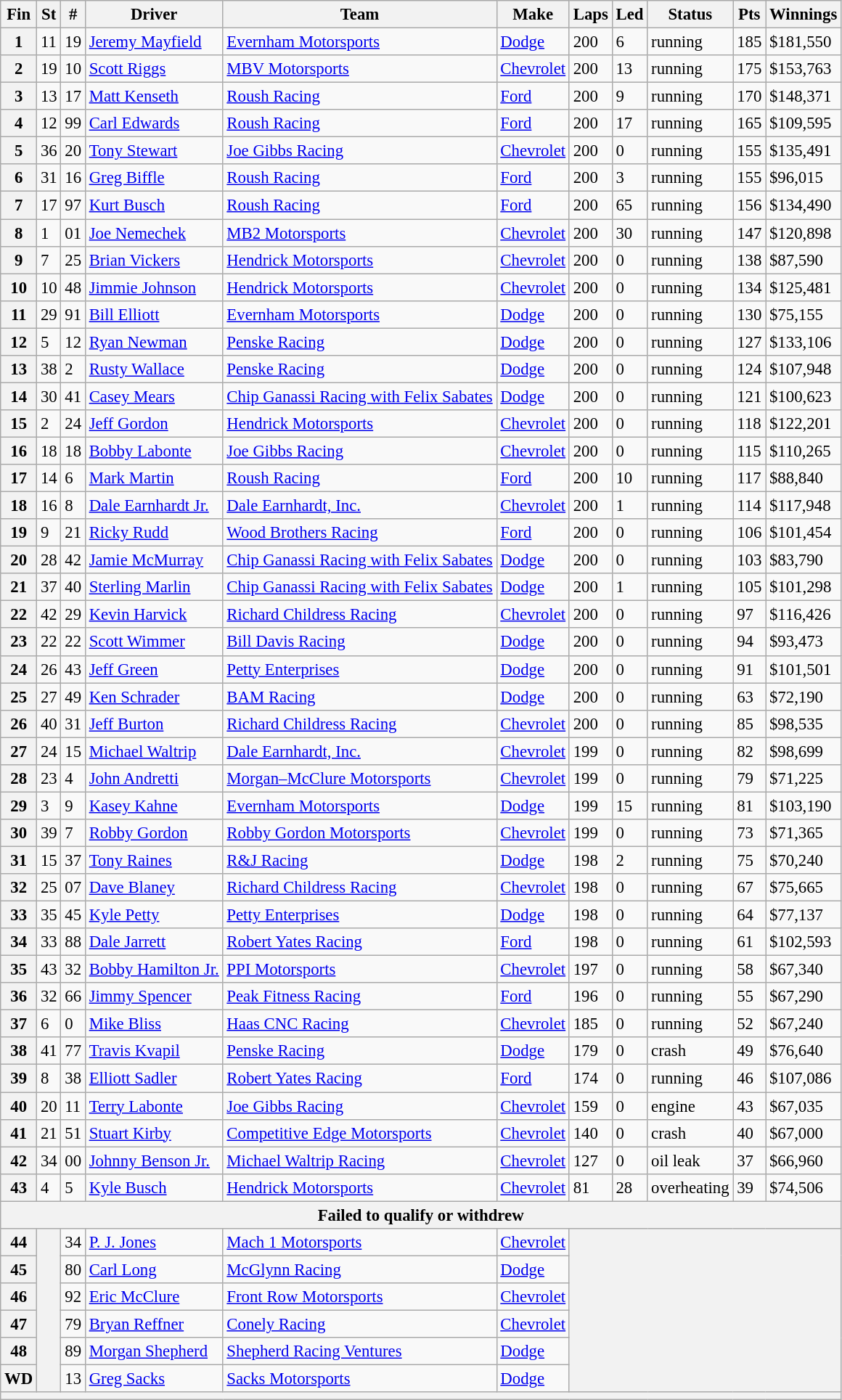<table class="wikitable sortable" style="font-size:95%">
<tr>
<th>Fin</th>
<th>St</th>
<th>#</th>
<th>Driver</th>
<th>Team</th>
<th>Make</th>
<th>Laps</th>
<th>Led</th>
<th>Status</th>
<th>Pts</th>
<th>Winnings</th>
</tr>
<tr>
<th>1</th>
<td>11</td>
<td>19</td>
<td><a href='#'>Jeremy Mayfield</a></td>
<td><a href='#'>Evernham Motorsports</a></td>
<td><a href='#'>Dodge</a></td>
<td>200</td>
<td>6</td>
<td>running</td>
<td>185</td>
<td>$181,550</td>
</tr>
<tr>
<th>2</th>
<td>19</td>
<td>10</td>
<td><a href='#'>Scott Riggs</a></td>
<td><a href='#'>MBV Motorsports</a></td>
<td><a href='#'>Chevrolet</a></td>
<td>200</td>
<td>13</td>
<td>running</td>
<td>175</td>
<td>$153,763</td>
</tr>
<tr>
<th>3</th>
<td>13</td>
<td>17</td>
<td><a href='#'>Matt Kenseth</a></td>
<td><a href='#'>Roush Racing</a></td>
<td><a href='#'>Ford</a></td>
<td>200</td>
<td>9</td>
<td>running</td>
<td>170</td>
<td>$148,371</td>
</tr>
<tr>
<th>4</th>
<td>12</td>
<td>99</td>
<td><a href='#'>Carl Edwards</a></td>
<td><a href='#'>Roush Racing</a></td>
<td><a href='#'>Ford</a></td>
<td>200</td>
<td>17</td>
<td>running</td>
<td>165</td>
<td>$109,595</td>
</tr>
<tr>
<th>5</th>
<td>36</td>
<td>20</td>
<td><a href='#'>Tony Stewart</a></td>
<td><a href='#'>Joe Gibbs Racing</a></td>
<td><a href='#'>Chevrolet</a></td>
<td>200</td>
<td>0</td>
<td>running</td>
<td>155</td>
<td>$135,491</td>
</tr>
<tr>
<th>6</th>
<td>31</td>
<td>16</td>
<td><a href='#'>Greg Biffle</a></td>
<td><a href='#'>Roush Racing</a></td>
<td><a href='#'>Ford</a></td>
<td>200</td>
<td>3</td>
<td>running</td>
<td>155</td>
<td>$96,015</td>
</tr>
<tr>
<th>7</th>
<td>17</td>
<td>97</td>
<td><a href='#'>Kurt Busch</a></td>
<td><a href='#'>Roush Racing</a></td>
<td><a href='#'>Ford</a></td>
<td>200</td>
<td>65</td>
<td>running</td>
<td>156</td>
<td>$134,490</td>
</tr>
<tr>
<th>8</th>
<td>1</td>
<td>01</td>
<td><a href='#'>Joe Nemechek</a></td>
<td><a href='#'>MB2 Motorsports</a></td>
<td><a href='#'>Chevrolet</a></td>
<td>200</td>
<td>30</td>
<td>running</td>
<td>147</td>
<td>$120,898</td>
</tr>
<tr>
<th>9</th>
<td>7</td>
<td>25</td>
<td><a href='#'>Brian Vickers</a></td>
<td><a href='#'>Hendrick Motorsports</a></td>
<td><a href='#'>Chevrolet</a></td>
<td>200</td>
<td>0</td>
<td>running</td>
<td>138</td>
<td>$87,590</td>
</tr>
<tr>
<th>10</th>
<td>10</td>
<td>48</td>
<td><a href='#'>Jimmie Johnson</a></td>
<td><a href='#'>Hendrick Motorsports</a></td>
<td><a href='#'>Chevrolet</a></td>
<td>200</td>
<td>0</td>
<td>running</td>
<td>134</td>
<td>$125,481</td>
</tr>
<tr>
<th>11</th>
<td>29</td>
<td>91</td>
<td><a href='#'>Bill Elliott</a></td>
<td><a href='#'>Evernham Motorsports</a></td>
<td><a href='#'>Dodge</a></td>
<td>200</td>
<td>0</td>
<td>running</td>
<td>130</td>
<td>$75,155</td>
</tr>
<tr>
<th>12</th>
<td>5</td>
<td>12</td>
<td><a href='#'>Ryan Newman</a></td>
<td><a href='#'>Penske Racing</a></td>
<td><a href='#'>Dodge</a></td>
<td>200</td>
<td>0</td>
<td>running</td>
<td>127</td>
<td>$133,106</td>
</tr>
<tr>
<th>13</th>
<td>38</td>
<td>2</td>
<td><a href='#'>Rusty Wallace</a></td>
<td><a href='#'>Penske Racing</a></td>
<td><a href='#'>Dodge</a></td>
<td>200</td>
<td>0</td>
<td>running</td>
<td>124</td>
<td>$107,948</td>
</tr>
<tr>
<th>14</th>
<td>30</td>
<td>41</td>
<td><a href='#'>Casey Mears</a></td>
<td><a href='#'>Chip Ganassi Racing with Felix Sabates</a></td>
<td><a href='#'>Dodge</a></td>
<td>200</td>
<td>0</td>
<td>running</td>
<td>121</td>
<td>$100,623</td>
</tr>
<tr>
<th>15</th>
<td>2</td>
<td>24</td>
<td><a href='#'>Jeff Gordon</a></td>
<td><a href='#'>Hendrick Motorsports</a></td>
<td><a href='#'>Chevrolet</a></td>
<td>200</td>
<td>0</td>
<td>running</td>
<td>118</td>
<td>$122,201</td>
</tr>
<tr>
<th>16</th>
<td>18</td>
<td>18</td>
<td><a href='#'>Bobby Labonte</a></td>
<td><a href='#'>Joe Gibbs Racing</a></td>
<td><a href='#'>Chevrolet</a></td>
<td>200</td>
<td>0</td>
<td>running</td>
<td>115</td>
<td>$110,265</td>
</tr>
<tr>
<th>17</th>
<td>14</td>
<td>6</td>
<td><a href='#'>Mark Martin</a></td>
<td><a href='#'>Roush Racing</a></td>
<td><a href='#'>Ford</a></td>
<td>200</td>
<td>10</td>
<td>running</td>
<td>117</td>
<td>$88,840</td>
</tr>
<tr>
<th>18</th>
<td>16</td>
<td>8</td>
<td><a href='#'>Dale Earnhardt Jr.</a></td>
<td><a href='#'>Dale Earnhardt, Inc.</a></td>
<td><a href='#'>Chevrolet</a></td>
<td>200</td>
<td>1</td>
<td>running</td>
<td>114</td>
<td>$117,948</td>
</tr>
<tr>
<th>19</th>
<td>9</td>
<td>21</td>
<td><a href='#'>Ricky Rudd</a></td>
<td><a href='#'>Wood Brothers Racing</a></td>
<td><a href='#'>Ford</a></td>
<td>200</td>
<td>0</td>
<td>running</td>
<td>106</td>
<td>$101,454</td>
</tr>
<tr>
<th>20</th>
<td>28</td>
<td>42</td>
<td><a href='#'>Jamie McMurray</a></td>
<td><a href='#'>Chip Ganassi Racing with Felix Sabates</a></td>
<td><a href='#'>Dodge</a></td>
<td>200</td>
<td>0</td>
<td>running</td>
<td>103</td>
<td>$83,790</td>
</tr>
<tr>
<th>21</th>
<td>37</td>
<td>40</td>
<td><a href='#'>Sterling Marlin</a></td>
<td><a href='#'>Chip Ganassi Racing with Felix Sabates</a></td>
<td><a href='#'>Dodge</a></td>
<td>200</td>
<td>1</td>
<td>running</td>
<td>105</td>
<td>$101,298</td>
</tr>
<tr>
<th>22</th>
<td>42</td>
<td>29</td>
<td><a href='#'>Kevin Harvick</a></td>
<td><a href='#'>Richard Childress Racing</a></td>
<td><a href='#'>Chevrolet</a></td>
<td>200</td>
<td>0</td>
<td>running</td>
<td>97</td>
<td>$116,426</td>
</tr>
<tr>
<th>23</th>
<td>22</td>
<td>22</td>
<td><a href='#'>Scott Wimmer</a></td>
<td><a href='#'>Bill Davis Racing</a></td>
<td><a href='#'>Dodge</a></td>
<td>200</td>
<td>0</td>
<td>running</td>
<td>94</td>
<td>$93,473</td>
</tr>
<tr>
<th>24</th>
<td>26</td>
<td>43</td>
<td><a href='#'>Jeff Green</a></td>
<td><a href='#'>Petty Enterprises</a></td>
<td><a href='#'>Dodge</a></td>
<td>200</td>
<td>0</td>
<td>running</td>
<td>91</td>
<td>$101,501</td>
</tr>
<tr>
<th>25</th>
<td>27</td>
<td>49</td>
<td><a href='#'>Ken Schrader</a></td>
<td><a href='#'>BAM Racing</a></td>
<td><a href='#'>Dodge</a></td>
<td>200</td>
<td>0</td>
<td>running</td>
<td>63</td>
<td>$72,190</td>
</tr>
<tr>
<th>26</th>
<td>40</td>
<td>31</td>
<td><a href='#'>Jeff Burton</a></td>
<td><a href='#'>Richard Childress Racing</a></td>
<td><a href='#'>Chevrolet</a></td>
<td>200</td>
<td>0</td>
<td>running</td>
<td>85</td>
<td>$98,535</td>
</tr>
<tr>
<th>27</th>
<td>24</td>
<td>15</td>
<td><a href='#'>Michael Waltrip</a></td>
<td><a href='#'>Dale Earnhardt, Inc.</a></td>
<td><a href='#'>Chevrolet</a></td>
<td>199</td>
<td>0</td>
<td>running</td>
<td>82</td>
<td>$98,699</td>
</tr>
<tr>
<th>28</th>
<td>23</td>
<td>4</td>
<td><a href='#'>John Andretti</a></td>
<td><a href='#'>Morgan–McClure Motorsports</a></td>
<td><a href='#'>Chevrolet</a></td>
<td>199</td>
<td>0</td>
<td>running</td>
<td>79</td>
<td>$71,225</td>
</tr>
<tr>
<th>29</th>
<td>3</td>
<td>9</td>
<td><a href='#'>Kasey Kahne</a></td>
<td><a href='#'>Evernham Motorsports</a></td>
<td><a href='#'>Dodge</a></td>
<td>199</td>
<td>15</td>
<td>running</td>
<td>81</td>
<td>$103,190</td>
</tr>
<tr>
<th>30</th>
<td>39</td>
<td>7</td>
<td><a href='#'>Robby Gordon</a></td>
<td><a href='#'>Robby Gordon Motorsports</a></td>
<td><a href='#'>Chevrolet</a></td>
<td>199</td>
<td>0</td>
<td>running</td>
<td>73</td>
<td>$71,365</td>
</tr>
<tr>
<th>31</th>
<td>15</td>
<td>37</td>
<td><a href='#'>Tony Raines</a></td>
<td><a href='#'>R&J Racing</a></td>
<td><a href='#'>Dodge</a></td>
<td>198</td>
<td>2</td>
<td>running</td>
<td>75</td>
<td>$70,240</td>
</tr>
<tr>
<th>32</th>
<td>25</td>
<td>07</td>
<td><a href='#'>Dave Blaney</a></td>
<td><a href='#'>Richard Childress Racing</a></td>
<td><a href='#'>Chevrolet</a></td>
<td>198</td>
<td>0</td>
<td>running</td>
<td>67</td>
<td>$75,665</td>
</tr>
<tr>
<th>33</th>
<td>35</td>
<td>45</td>
<td><a href='#'>Kyle Petty</a></td>
<td><a href='#'>Petty Enterprises</a></td>
<td><a href='#'>Dodge</a></td>
<td>198</td>
<td>0</td>
<td>running</td>
<td>64</td>
<td>$77,137</td>
</tr>
<tr>
<th>34</th>
<td>33</td>
<td>88</td>
<td><a href='#'>Dale Jarrett</a></td>
<td><a href='#'>Robert Yates Racing</a></td>
<td><a href='#'>Ford</a></td>
<td>198</td>
<td>0</td>
<td>running</td>
<td>61</td>
<td>$102,593</td>
</tr>
<tr>
<th>35</th>
<td>43</td>
<td>32</td>
<td><a href='#'>Bobby Hamilton Jr.</a></td>
<td><a href='#'>PPI Motorsports</a></td>
<td><a href='#'>Chevrolet</a></td>
<td>197</td>
<td>0</td>
<td>running</td>
<td>58</td>
<td>$67,340</td>
</tr>
<tr>
<th>36</th>
<td>32</td>
<td>66</td>
<td><a href='#'>Jimmy Spencer</a></td>
<td><a href='#'>Peak Fitness Racing</a></td>
<td><a href='#'>Ford</a></td>
<td>196</td>
<td>0</td>
<td>running</td>
<td>55</td>
<td>$67,290</td>
</tr>
<tr>
<th>37</th>
<td>6</td>
<td>0</td>
<td><a href='#'>Mike Bliss</a></td>
<td><a href='#'>Haas CNC Racing</a></td>
<td><a href='#'>Chevrolet</a></td>
<td>185</td>
<td>0</td>
<td>running</td>
<td>52</td>
<td>$67,240</td>
</tr>
<tr>
<th>38</th>
<td>41</td>
<td>77</td>
<td><a href='#'>Travis Kvapil</a></td>
<td><a href='#'>Penske Racing</a></td>
<td><a href='#'>Dodge</a></td>
<td>179</td>
<td>0</td>
<td>crash</td>
<td>49</td>
<td>$76,640</td>
</tr>
<tr>
<th>39</th>
<td>8</td>
<td>38</td>
<td><a href='#'>Elliott Sadler</a></td>
<td><a href='#'>Robert Yates Racing</a></td>
<td><a href='#'>Ford</a></td>
<td>174</td>
<td>0</td>
<td>running</td>
<td>46</td>
<td>$107,086</td>
</tr>
<tr>
<th>40</th>
<td>20</td>
<td>11</td>
<td><a href='#'>Terry Labonte</a></td>
<td><a href='#'>Joe Gibbs Racing</a></td>
<td><a href='#'>Chevrolet</a></td>
<td>159</td>
<td>0</td>
<td>engine</td>
<td>43</td>
<td>$67,035</td>
</tr>
<tr>
<th>41</th>
<td>21</td>
<td>51</td>
<td><a href='#'>Stuart Kirby</a></td>
<td><a href='#'>Competitive Edge Motorsports</a></td>
<td><a href='#'>Chevrolet</a></td>
<td>140</td>
<td>0</td>
<td>crash</td>
<td>40</td>
<td>$67,000</td>
</tr>
<tr>
<th>42</th>
<td>34</td>
<td>00</td>
<td><a href='#'>Johnny Benson Jr.</a></td>
<td><a href='#'>Michael Waltrip Racing</a></td>
<td><a href='#'>Chevrolet</a></td>
<td>127</td>
<td>0</td>
<td>oil leak</td>
<td>37</td>
<td>$66,960</td>
</tr>
<tr>
<th>43</th>
<td>4</td>
<td>5</td>
<td><a href='#'>Kyle Busch</a></td>
<td><a href='#'>Hendrick Motorsports</a></td>
<td><a href='#'>Chevrolet</a></td>
<td>81</td>
<td>28</td>
<td>overheating</td>
<td>39</td>
<td>$74,506</td>
</tr>
<tr>
<th colspan="11">Failed to qualify or withdrew</th>
</tr>
<tr>
<th>44</th>
<th rowspan="6"></th>
<td>34</td>
<td><a href='#'>P. J. Jones</a></td>
<td><a href='#'>Mach 1 Motorsports</a></td>
<td><a href='#'>Chevrolet</a></td>
<th colspan="5" rowspan="6"></th>
</tr>
<tr>
<th>45</th>
<td>80</td>
<td><a href='#'>Carl Long</a></td>
<td><a href='#'>McGlynn Racing</a></td>
<td><a href='#'>Dodge</a></td>
</tr>
<tr>
<th>46</th>
<td>92</td>
<td><a href='#'>Eric McClure</a></td>
<td><a href='#'>Front Row Motorsports</a></td>
<td><a href='#'>Chevrolet</a></td>
</tr>
<tr>
<th>47</th>
<td>79</td>
<td><a href='#'>Bryan Reffner</a></td>
<td><a href='#'>Conely Racing</a></td>
<td><a href='#'>Chevrolet</a></td>
</tr>
<tr>
<th>48</th>
<td>89</td>
<td><a href='#'>Morgan Shepherd</a></td>
<td><a href='#'>Shepherd Racing Ventures</a></td>
<td><a href='#'>Dodge</a></td>
</tr>
<tr>
<th>WD</th>
<td>13</td>
<td><a href='#'>Greg Sacks</a></td>
<td><a href='#'>Sacks Motorsports</a></td>
<td><a href='#'>Dodge</a></td>
</tr>
<tr>
<th colspan="11"></th>
</tr>
</table>
